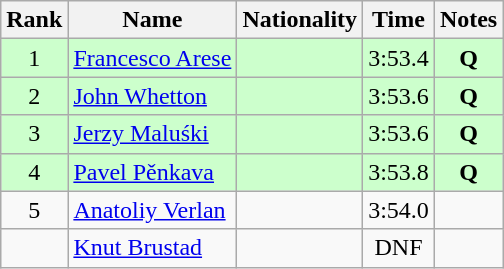<table class="wikitable sortable" style="text-align:center">
<tr>
<th>Rank</th>
<th>Name</th>
<th>Nationality</th>
<th>Time</th>
<th>Notes</th>
</tr>
<tr bgcolor=ccffcc>
<td>1</td>
<td align=left><a href='#'>Francesco Arese</a></td>
<td align=left></td>
<td>3:53.4</td>
<td><strong>Q</strong></td>
</tr>
<tr bgcolor=ccffcc>
<td>2</td>
<td align=left><a href='#'>John Whetton</a></td>
<td align=left></td>
<td>3:53.6</td>
<td><strong>Q</strong></td>
</tr>
<tr bgcolor=ccffcc>
<td>3</td>
<td align=left><a href='#'>Jerzy Maluśki</a></td>
<td align=left></td>
<td>3:53.6</td>
<td><strong>Q</strong></td>
</tr>
<tr bgcolor=ccffcc>
<td>4</td>
<td align=left><a href='#'>Pavel Pěnkava</a></td>
<td align=left></td>
<td>3:53.8</td>
<td><strong>Q</strong></td>
</tr>
<tr>
<td>5</td>
<td align=left><a href='#'>Anatoliy Verlan</a></td>
<td align=left></td>
<td>3:54.0</td>
<td></td>
</tr>
<tr>
<td></td>
<td align=left><a href='#'>Knut Brustad</a></td>
<td align=left></td>
<td>DNF</td>
<td></td>
</tr>
</table>
